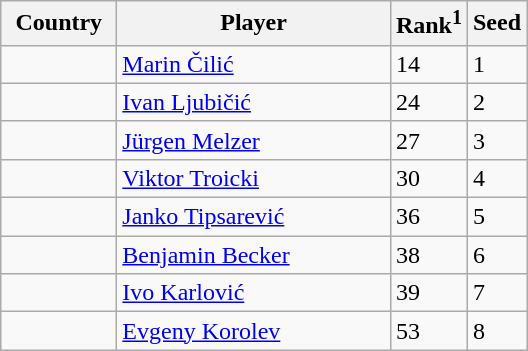<table class="sortable wikitable">
<tr>
<th width="70">Country</th>
<th width="175">Player</th>
<th>Rank<sup>1</sup></th>
<th>Seed</th>
</tr>
<tr>
<td></td>
<td><a href='#'>Marin Čilić</a></td>
<td>14</td>
<td>1</td>
</tr>
<tr>
<td></td>
<td><a href='#'>Ivan Ljubičić</a></td>
<td>24</td>
<td>2</td>
</tr>
<tr>
<td></td>
<td><a href='#'>Jürgen Melzer</a></td>
<td>27</td>
<td>3</td>
</tr>
<tr>
<td></td>
<td><a href='#'>Viktor Troicki</a></td>
<td>30</td>
<td>4</td>
</tr>
<tr>
<td></td>
<td><a href='#'>Janko Tipsarević</a></td>
<td>36</td>
<td>5</td>
</tr>
<tr>
<td></td>
<td><a href='#'>Benjamin Becker</a></td>
<td>38</td>
<td>6</td>
</tr>
<tr>
<td></td>
<td><a href='#'>Ivo Karlović</a></td>
<td>39</td>
<td>7</td>
</tr>
<tr>
<td></td>
<td><a href='#'>Evgeny Korolev</a></td>
<td>53</td>
<td>8</td>
</tr>
</table>
